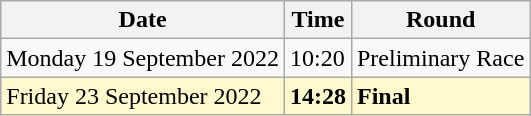<table class="wikitable">
<tr>
<th>Date</th>
<th>Time</th>
<th>Round</th>
</tr>
<tr>
<td>Monday 19 September 2022</td>
<td>10:20</td>
<td>Preliminary Race</td>
</tr>
<tr bgcolor=lemonchiffon>
<td>Friday 23 September 2022</td>
<td style=background:lemonchiffon><strong>14:28</strong></td>
<td><strong>Final</strong></td>
</tr>
</table>
